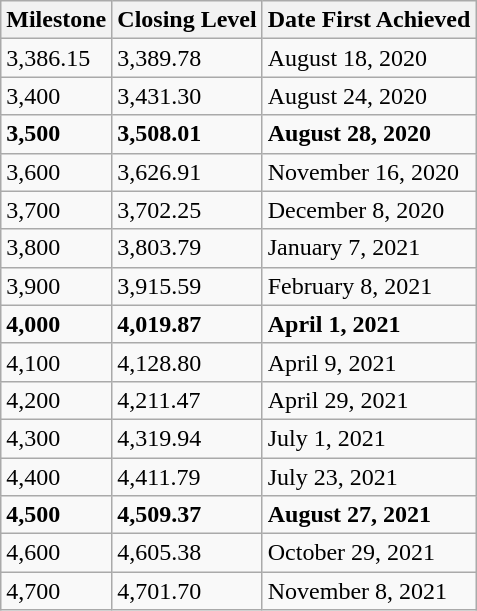<table class="wikitable">
<tr>
<th>Milestone</th>
<th>Closing Level</th>
<th>Date First Achieved</th>
</tr>
<tr>
<td>3,386.15</td>
<td>3,389.78</td>
<td>August 18, 2020</td>
</tr>
<tr>
<td>3,400</td>
<td>3,431.30</td>
<td>August 24, 2020</td>
</tr>
<tr>
<td><strong>3,500</strong></td>
<td><strong>3,508.01</strong></td>
<td><strong>August 28, 2020</strong></td>
</tr>
<tr>
<td>3,600</td>
<td>3,626.91</td>
<td>November 16, 2020</td>
</tr>
<tr>
<td>3,700</td>
<td>3,702.25</td>
<td>December 8, 2020</td>
</tr>
<tr>
<td>3,800</td>
<td>3,803.79</td>
<td>January 7, 2021</td>
</tr>
<tr>
<td>3,900</td>
<td>3,915.59</td>
<td>February 8, 2021</td>
</tr>
<tr>
<td><strong>4,000</strong></td>
<td><strong>4,019.87</strong></td>
<td><strong>April 1, 2021</strong></td>
</tr>
<tr>
<td>4,100</td>
<td>4,128.80</td>
<td>April 9, 2021</td>
</tr>
<tr>
<td>4,200</td>
<td>4,211.47</td>
<td>April 29, 2021</td>
</tr>
<tr>
<td>4,300</td>
<td>4,319.94</td>
<td>July 1, 2021</td>
</tr>
<tr>
<td>4,400</td>
<td>4,411.79</td>
<td>July 23, 2021</td>
</tr>
<tr>
<td><strong>4,500</strong></td>
<td><strong>4,509.37</strong></td>
<td><strong>August 27, 2021</strong></td>
</tr>
<tr>
<td>4,600</td>
<td>4,605.38</td>
<td>October 29, 2021</td>
</tr>
<tr>
<td>4,700</td>
<td>4,701.70</td>
<td>November 8, 2021</td>
</tr>
</table>
